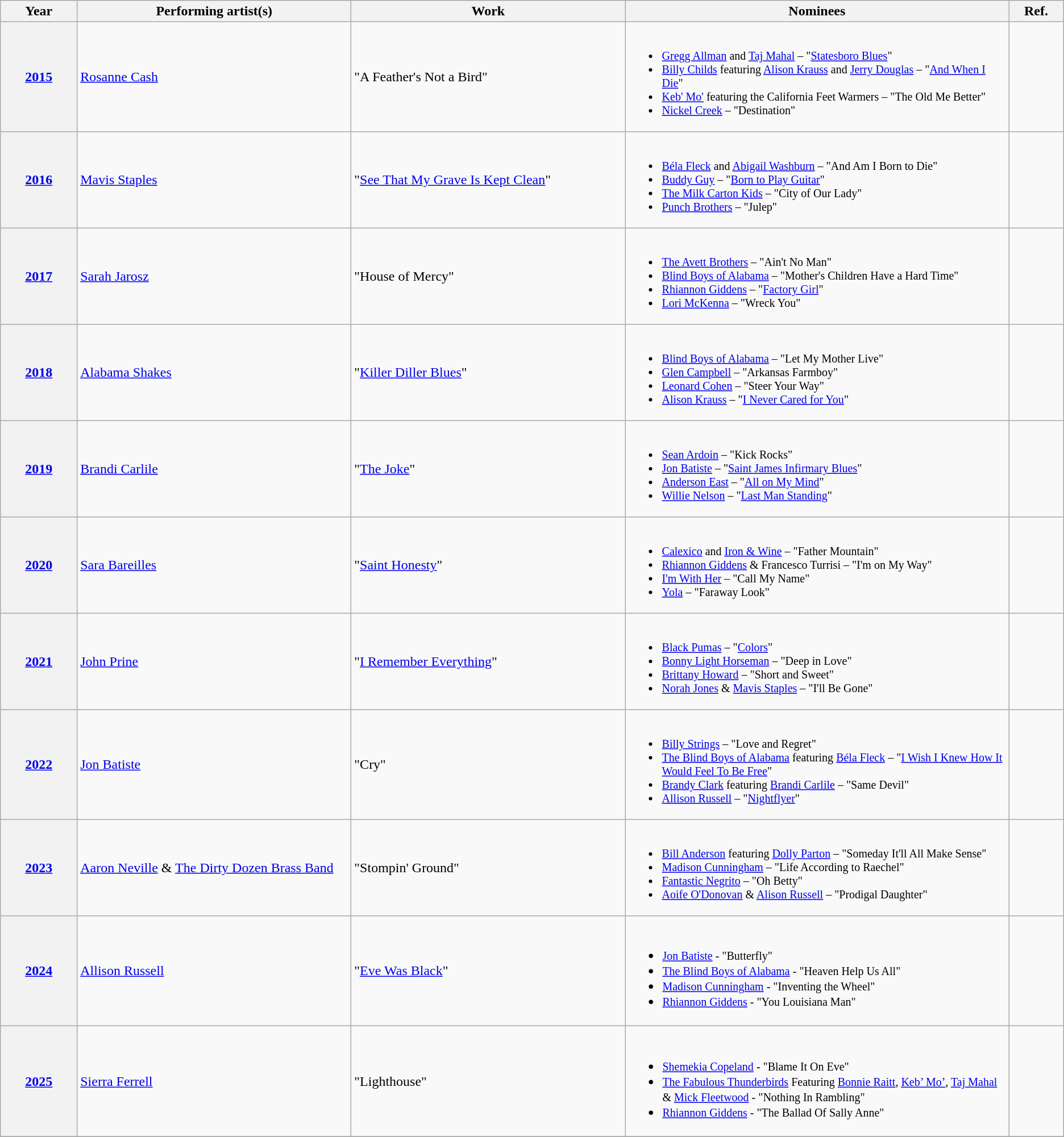<table class="wikitable">
<tr>
<th width="7%">Year</th>
<th width="25%">Performing artist(s)</th>
<th width="25%">Work</th>
<th width="35%" class=unsortable>Nominees</th>
<th width="5%" class=unsortable>Ref.</th>
</tr>
<tr>
<th scope="row" style="text-align:center;"><a href='#'>2015</a></th>
<td><a href='#'>Rosanne Cash</a></td>
<td>"A Feather's Not a Bird"</td>
<td style="font-size:smaller"><br><ul><li><a href='#'>Gregg Allman</a> and <a href='#'>Taj Mahal</a> – "<a href='#'>Statesboro Blues</a>"</li><li><a href='#'>Billy Childs</a> featuring <a href='#'>Alison Krauss</a> and <a href='#'>Jerry Douglas</a> – "<a href='#'>And When I Die</a>"</li><li><a href='#'>Keb' Mo'</a> featuring the California Feet Warmers – "The Old Me Better"</li><li><a href='#'>Nickel Creek</a> – "Destination"</li></ul></td>
<td style="text-align:center;"></td>
</tr>
<tr>
<th scope="row" style="text-align:center;"><a href='#'>2016</a></th>
<td><a href='#'>Mavis Staples</a></td>
<td>"<a href='#'>See That My Grave Is Kept Clean</a>"</td>
<td style="font-size:smaller"><br><ul><li><a href='#'>Béla Fleck</a> and <a href='#'>Abigail Washburn</a> – "And Am I Born to Die"</li><li><a href='#'>Buddy Guy</a> – "<a href='#'>Born to Play Guitar</a>"</li><li><a href='#'>The Milk Carton Kids</a> – "City of Our Lady"</li><li><a href='#'>Punch Brothers</a> – "Julep"</li></ul></td>
<td style="text-align:center;"></td>
</tr>
<tr>
<th scope="row" style="text-align:center;"><a href='#'>2017</a></th>
<td><a href='#'>Sarah Jarosz</a></td>
<td>"House of Mercy"</td>
<td style="font-size:smaller"><br><ul><li><a href='#'>The Avett Brothers</a> – "Ain't No Man"</li><li><a href='#'>Blind Boys of Alabama</a> – "Mother's Children Have a Hard Time"</li><li><a href='#'>Rhiannon Giddens</a> – "<a href='#'>Factory Girl</a>"</li><li><a href='#'>Lori McKenna</a> – "Wreck You"</li></ul></td>
<td style="text-align:center;"></td>
</tr>
<tr>
<th scope="row" style="text-align:center;"><a href='#'>2018</a></th>
<td><a href='#'>Alabama Shakes</a></td>
<td>"<a href='#'>Killer Diller Blues</a>"</td>
<td style="font-size:smaller"><br><ul><li><a href='#'>Blind Boys of Alabama</a> – "Let My Mother Live"</li><li><a href='#'>Glen Campbell</a> – "Arkansas Farmboy"</li><li><a href='#'>Leonard Cohen</a> – "Steer Your Way"</li><li><a href='#'>Alison Krauss</a> – "<a href='#'>I Never Cared for You</a>"</li></ul></td>
<td style="text-align:center;"></td>
</tr>
<tr>
<th scope="row" style="text-align:center;"><a href='#'>2019</a></th>
<td><a href='#'>Brandi Carlile</a></td>
<td>"<a href='#'>The Joke</a>"</td>
<td style="font-size:smaller"><br><ul><li><a href='#'>Sean Ardoin</a> – "Kick Rocks"</li><li><a href='#'>Jon Batiste</a> – "<a href='#'>Saint James Infirmary Blues</a>"</li><li><a href='#'>Anderson East</a> – "<a href='#'>All on My Mind</a>"</li><li><a href='#'>Willie Nelson</a> – "<a href='#'>Last Man Standing</a>"</li></ul></td>
<td style="text-align:center;"></td>
</tr>
<tr>
<th scope="row" style="text-align:center;"><a href='#'>2020</a></th>
<td><a href='#'>Sara Bareilles</a></td>
<td>"<a href='#'>Saint Honesty</a>"</td>
<td style="font-size:smaller"><br><ul><li><a href='#'>Calexico</a> and <a href='#'>Iron & Wine</a> – "Father Mountain"</li><li><a href='#'>Rhiannon Giddens</a> & Francesco Turrisi – "I'm on My Way"</li><li><a href='#'>I'm With Her</a> – "Call My Name"</li><li><a href='#'>Yola</a> – "Faraway Look"</li></ul></td>
<td style="text-align:center;"></td>
</tr>
<tr>
<th scope="row" style="text-align:center;"><a href='#'>2021</a></th>
<td><a href='#'>John Prine</a></td>
<td>"<a href='#'>I Remember Everything</a>"</td>
<td style="font-size:smaller"><br><ul><li><a href='#'>Black Pumas</a> – "<a href='#'>Colors</a>"</li><li><a href='#'>Bonny Light Horseman</a> – "Deep in Love"</li><li><a href='#'>Brittany Howard</a> – "Short and Sweet"</li><li><a href='#'>Norah Jones</a> & <a href='#'>Mavis Staples</a> – "I'll Be Gone"</li></ul></td>
<td style="text-align:center;"></td>
</tr>
<tr>
<th scope="row" style="text-align:center;"><a href='#'>2022</a></th>
<td><a href='#'>Jon Batiste</a></td>
<td>"Cry"</td>
<td style="font-size:smaller"><br><ul><li><a href='#'>Billy Strings</a> – "Love and Regret"</li><li><a href='#'>The Blind Boys of Alabama</a> featuring <a href='#'>Béla Fleck</a> – "<a href='#'>I Wish I Knew How It Would Feel To Be Free</a>"</li><li><a href='#'>Brandy Clark</a> featuring <a href='#'>Brandi Carlile</a> – "Same Devil"</li><li><a href='#'>Allison Russell</a> – "<a href='#'>Nightflyer</a>"</li></ul></td>
<td style="text-align:center;"></td>
</tr>
<tr>
<th scope="row" style="text-align:center;"><a href='#'>2023</a></th>
<td><a href='#'>Aaron Neville</a> & <a href='#'>The Dirty Dozen Brass Band</a></td>
<td>"Stompin' Ground"</td>
<td style="font-size:smaller"><br><ul><li><a href='#'>Bill Anderson</a> featuring <a href='#'>Dolly Parton</a> – "Someday It'll All Make Sense"</li><li><a href='#'>Madison Cunningham</a> – "Life According to Raechel"</li><li><a href='#'>Fantastic Negrito</a> – "Oh Betty"</li><li><a href='#'>Aoife O'Donovan</a> & <a href='#'>Alison Russell</a> – "Prodigal Daughter"</li></ul></td>
<td style="text-align:center;"></td>
</tr>
<tr>
<th><a href='#'>2024</a></th>
<td><a href='#'>Allison Russell</a></td>
<td>"<a href='#'>Eve Was Black</a>"</td>
<td><br><ul><li><small><a href='#'>Jon Batiste</a> - "Butterfly"</small></li><li><small><a href='#'>The Blind Boys of Alabama</a> - "Heaven Help Us All"</small></li><li><small><a href='#'>Madison Cunningham</a> - "Inventing the Wheel"</small></li><li><small><a href='#'>Rhiannon Giddens</a> - "You Louisiana Man"</small></li></ul></td>
<td style="text-align:center;"></td>
</tr>
<tr>
<th><a href='#'>2025</a></th>
<td><a href='#'>Sierra Ferrell</a></td>
<td>"Lighthouse"</td>
<td><br><ul><li><small><a href='#'>Shemekia Copeland</a> - "Blame It On Eve"</small></li><li><small><a href='#'>The Fabulous Thunderbirds</a> Featuring <a href='#'>Bonnie Raitt</a>, <a href='#'>Keb’ Mo’</a>, <a href='#'>Taj Mahal</a> & <a href='#'>Mick Fleetwood</a> - "Nothing In Rambling"</small></li><li><small><a href='#'>Rhiannon Giddens</a> - "The Ballad Of Sally Anne"</small></li></ul></td>
<td></td>
</tr>
<tr>
</tr>
</table>
